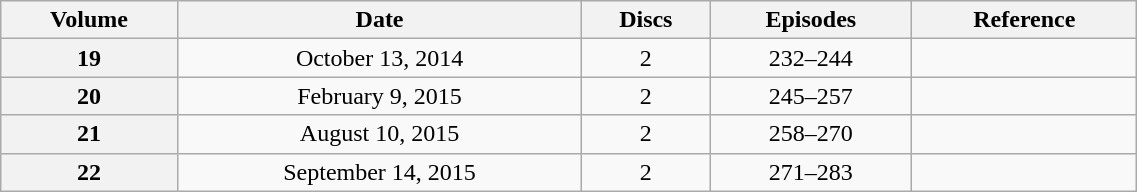<table class="wikitable" style="text-align: center; width: 60%;">
<tr>
<th scope="col" 175px;>Volume</th>
<th scope="col" 125px;>Date</th>
<th scope="col">Discs</th>
<th scope="col">Episodes</th>
<th scope="col">Reference</th>
</tr>
<tr>
<th scope="row">19</th>
<td>October 13, 2014</td>
<td>2</td>
<td>232–244</td>
<td></td>
</tr>
<tr>
<th scope="row">20</th>
<td>February 9, 2015</td>
<td>2</td>
<td>245–257</td>
<td></td>
</tr>
<tr>
<th scope="row">21</th>
<td>August 10, 2015</td>
<td>2</td>
<td>258–270</td>
<td></td>
</tr>
<tr>
<th scope="row">22</th>
<td>September 14, 2015</td>
<td>2</td>
<td>271–283</td>
<td></td>
</tr>
</table>
